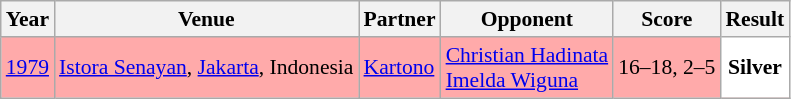<table class="sortable wikitable" style="font-size: 90%;">
<tr>
<th>Year</th>
<th>Venue</th>
<th>Partner</th>
<th>Opponent</th>
<th>Score</th>
<th>Result</th>
</tr>
<tr style="background:#FFAAAA">
<td align="center"><a href='#'>1979</a></td>
<td align="left"><a href='#'>Istora Senayan</a>, <a href='#'>Jakarta</a>, Indonesia</td>
<td align="left"> <a href='#'>Kartono</a></td>
<td align="left"> <a href='#'>Christian Hadinata</a><br> <a href='#'>Imelda Wiguna</a></td>
<td align="left">16–18, 2–5</td>
<td style="text-align: center; background:white"> <strong>Silver</strong></td>
</tr>
</table>
